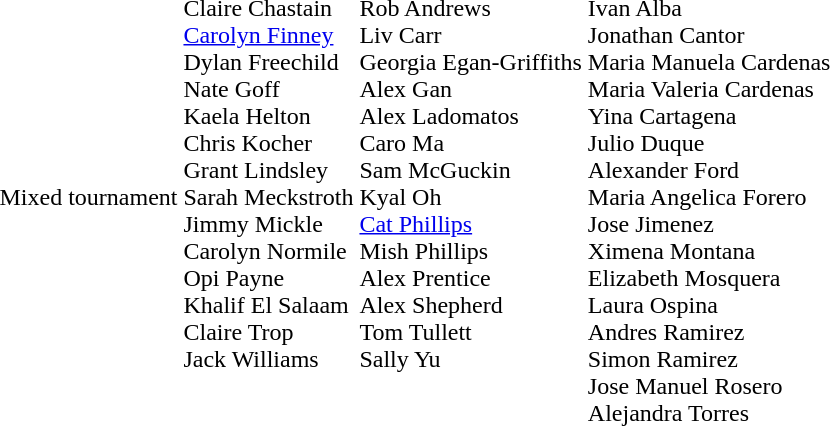<table>
<tr>
<td nowrap>Mixed tournament</td>
<td nowrap valign=top><br>Claire Chastain<br><a href='#'>Carolyn Finney</a><br>Dylan Freechild<br>Nate Goff<br>Kaela Helton<br>Chris Kocher<br>Grant Lindsley<br>Sarah Meckstroth<br>Jimmy Mickle<br>Carolyn Normile<br>Opi Payne<br>Khalif El Salaam<br>Claire Trop<br>Jack Williams</td>
<td nowrap valign=top><br>Rob Andrews<br>Liv Carr<br>Georgia Egan-Griffiths<br>Alex Gan<br>Alex Ladomatos<br>Caro Ma<br>Sam McGuckin<br>Kyal Oh<br><a href='#'>Cat Phillips</a><br>Mish Phillips<br>Alex Prentice<br>Alex Shepherd<br>Tom Tullett<br>Sally Yu</td>
<td nowrap><br>Ivan Alba<br>Jonathan Cantor<br>Maria Manuela Cardenas<br>Maria Valeria Cardenas<br>Yina Cartagena<br>Julio Duque<br>Alexander Ford<br>Maria Angelica Forero<br>Jose Jimenez<br>Ximena Montana<br>Elizabeth Mosquera<br>Laura Ospina<br>Andres Ramirez<br>Simon Ramirez<br>Jose Manuel Rosero<br>Alejandra Torres</td>
</tr>
</table>
